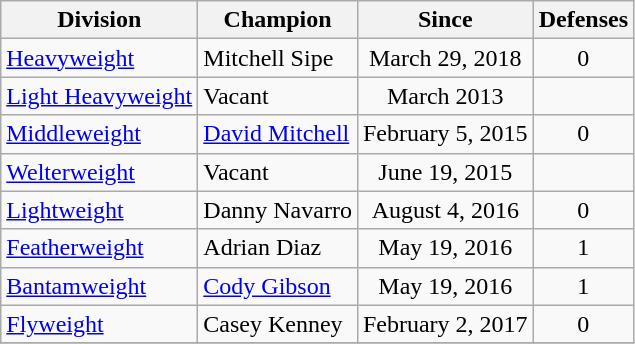<table class="wikitable">
<tr>
<th>Division</th>
<th>Champion</th>
<th>Since</th>
<th>Defenses</th>
</tr>
<tr>
<td><a href='#'>Heavyweight</a></td>
<td> Mitchell Sipe</td>
<td style="text-align:center;">March 29, 2018</td>
<td style="text-align:center;">0</td>
</tr>
<tr>
<td><a href='#'>Light Heavyweight</a></td>
<td><span>Vacant</span></td>
<td style="text-align:center;"><span>March 2013</span></td>
<td></td>
</tr>
<tr>
<td><a href='#'>Middleweight</a></td>
<td> <a href='#'>David Mitchell</a></td>
<td style="text-align:center;">February 5, 2015</td>
<td style="text-align:center;">0</td>
</tr>
<tr>
<td><a href='#'>Welterweight</a></td>
<td><span>Vacant</span></td>
<td style="text-align:center;"><span>June 19, 2015</span></td>
<td></td>
</tr>
<tr>
<td><a href='#'>Lightweight</a></td>
<td> Danny Navarro</td>
<td style="text-align:center;">August 4, 2016</td>
<td style="text-align:center;">0</td>
</tr>
<tr>
<td><a href='#'>Featherweight</a></td>
<td> Adrian Diaz</td>
<td style="text-align:center;">May 19, 2016</td>
<td style="text-align:center;">1</td>
</tr>
<tr>
<td><a href='#'>Bantamweight</a></td>
<td> <a href='#'>Cody Gibson</a></td>
<td style="text-align:center;">May 19, 2016</td>
<td style="text-align:center;">1</td>
</tr>
<tr>
<td><a href='#'>Flyweight</a></td>
<td> Casey Kenney</td>
<td style="text-align:center;">February 2, 2017</td>
<td style="text-align:center;">0</td>
</tr>
<tr>
</tr>
</table>
